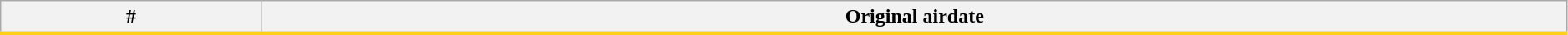<table class="wikitable" width = "99%">
<tr style="border-bottom:3px solid #FDD017">
<th width="3%">#</th>
<th width="15%">Original airdate<br>
</th>
</tr>
</table>
